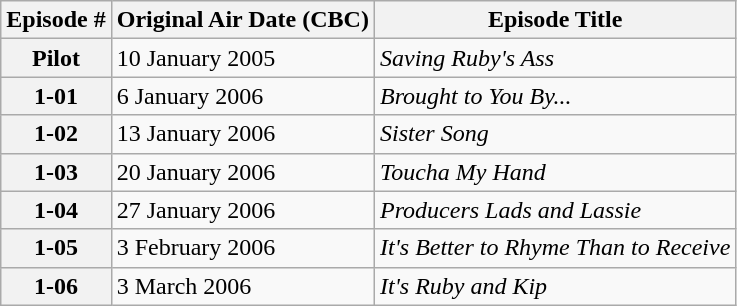<table class="wikitable">
<tr>
<th>Episode #</th>
<th>Original Air Date (CBC)</th>
<th>Episode Title</th>
</tr>
<tr>
<th align="center">Pilot</th>
<td>10 January 2005</td>
<td><em>Saving Ruby's Ass</em></td>
</tr>
<tr>
<th align="center">1-01</th>
<td>6 January 2006</td>
<td><em>Brought to You By...</em></td>
</tr>
<tr>
<th align="center">1-02</th>
<td>13 January 2006</td>
<td><em>Sister Song</em></td>
</tr>
<tr>
<th align="center">1-03</th>
<td>20 January 2006</td>
<td><em>Toucha My Hand</em></td>
</tr>
<tr>
<th align="center">1-04</th>
<td>27 January 2006</td>
<td><em>Producers Lads and Lassie</em></td>
</tr>
<tr>
<th align="center">1-05</th>
<td>3 February 2006</td>
<td><em>It's Better to Rhyme Than to Receive</em></td>
</tr>
<tr>
<th align="center">1-06</th>
<td>3 March 2006</td>
<td><em>It's Ruby and Kip</em></td>
</tr>
</table>
